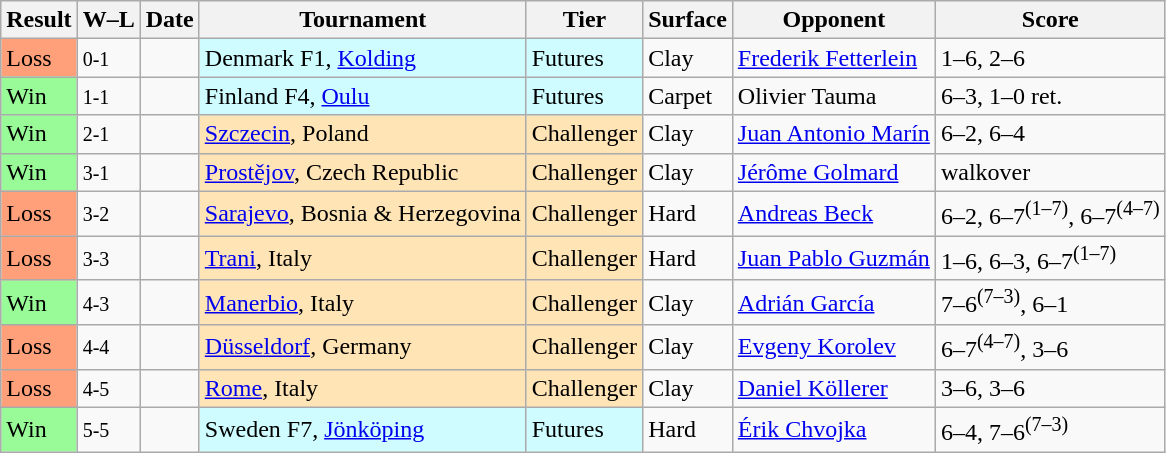<table class="sortable wikitable">
<tr>
<th>Result</th>
<th class="unsortable">W–L</th>
<th>Date</th>
<th>Tournament</th>
<th>Tier</th>
<th>Surface</th>
<th>Opponent</th>
<th class="unsortable">Score</th>
</tr>
<tr>
<td style="background:#ffa07a;">Loss</td>
<td><small>0-1</small></td>
<td></td>
<td style="background:#cffcff;">Denmark F1, <a href='#'>Kolding</a></td>
<td style="background:#cffcff;">Futures</td>
<td>Clay</td>
<td> <a href='#'>Frederik Fetterlein</a></td>
<td>1–6, 2–6</td>
</tr>
<tr>
<td style="background:#98fb98;">Win</td>
<td><small>1-1</small></td>
<td></td>
<td style="background:#cffcff;">Finland F4, <a href='#'>Oulu</a></td>
<td style="background:#cffcff;">Futures</td>
<td>Carpet</td>
<td> Olivier Tauma</td>
<td>6–3, 1–0 ret.</td>
</tr>
<tr>
<td style="background:#98fb98;">Win</td>
<td><small>2-1</small></td>
<td></td>
<td style="background:moccasin;"><a href='#'>Szczecin</a>, Poland</td>
<td style="background:moccasin;">Challenger</td>
<td>Clay</td>
<td> <a href='#'>Juan Antonio Marín</a></td>
<td>6–2, 6–4</td>
</tr>
<tr>
<td style="background:#98fb98;">Win</td>
<td><small>3-1</small></td>
<td></td>
<td style="background:moccasin;"><a href='#'>Prostějov</a>, Czech Republic</td>
<td style="background:moccasin;">Challenger</td>
<td>Clay</td>
<td> <a href='#'>Jérôme Golmard</a></td>
<td>walkover</td>
</tr>
<tr>
<td style="background:#ffa07a;">Loss</td>
<td><small>3-2</small></td>
<td></td>
<td style="background:moccasin;"><a href='#'>Sarajevo</a>, Bosnia & Herzegovina</td>
<td style="background:moccasin;">Challenger</td>
<td>Hard</td>
<td> <a href='#'>Andreas Beck</a></td>
<td>6–2, 6–7<sup>(1–7)</sup>, 6–7<sup>(4–7)</sup></td>
</tr>
<tr>
<td style="background:#ffa07a;">Loss</td>
<td><small>3-3</small></td>
<td></td>
<td style="background:moccasin;"><a href='#'>Trani</a>, Italy</td>
<td style="background:moccasin;">Challenger</td>
<td>Hard</td>
<td> <a href='#'>Juan Pablo Guzmán</a></td>
<td>1–6, 6–3, 6–7<sup>(1–7)</sup></td>
</tr>
<tr>
<td style="background:#98fb98;">Win</td>
<td><small>4-3</small></td>
<td></td>
<td style="background:moccasin;"><a href='#'>Manerbio</a>, Italy</td>
<td style="background:moccasin;">Challenger</td>
<td>Clay</td>
<td> <a href='#'>Adrián García</a></td>
<td>7–6<sup>(7–3)</sup>, 6–1</td>
</tr>
<tr>
<td style="background:#ffa07a;">Loss</td>
<td><small>4-4</small></td>
<td></td>
<td style="background:moccasin;"><a href='#'>Düsseldorf</a>, Germany</td>
<td style="background:moccasin;">Challenger</td>
<td>Clay</td>
<td> <a href='#'>Evgeny Korolev</a></td>
<td>6–7<sup>(4–7)</sup>, 3–6</td>
</tr>
<tr>
<td style="background:#ffa07a;">Loss</td>
<td><small>4-5</small></td>
<td></td>
<td style="background:moccasin;"><a href='#'>Rome</a>, Italy</td>
<td style="background:moccasin;">Challenger</td>
<td>Clay</td>
<td> <a href='#'>Daniel Köllerer</a></td>
<td>3–6, 3–6</td>
</tr>
<tr>
<td style="background:#98fb98;">Win</td>
<td><small>5-5</small></td>
<td></td>
<td style="background:#cffcff;">Sweden F7, <a href='#'>Jönköping</a></td>
<td style="background:#cffcff;">Futures</td>
<td>Hard</td>
<td> <a href='#'>Érik Chvojka</a></td>
<td>6–4, 7–6<sup>(7–3)</sup></td>
</tr>
</table>
